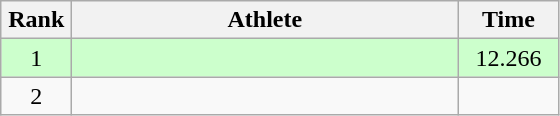<table class=wikitable style="text-align:center">
<tr>
<th width=40>Rank</th>
<th width=250>Athlete</th>
<th width=60>Time</th>
</tr>
<tr bgcolor="ccffcc">
<td>1</td>
<td align=left></td>
<td>12.266</td>
</tr>
<tr>
<td>2</td>
<td align=left></td>
<td></td>
</tr>
</table>
